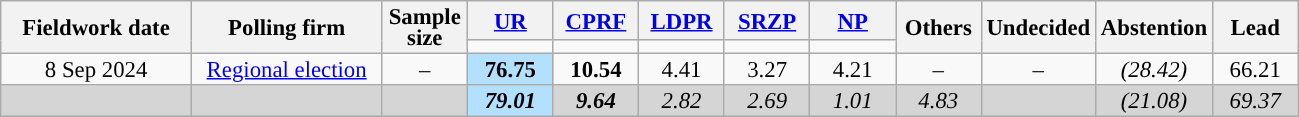<table class=wikitable style="font-size:95%; line-height:14px; text-align:center">
<tr>
<th style=width:120px; rowspan=2>Fieldwork date</th>
<th style=width:120px; rowspan=2>Polling firm</th>
<th style=width:50px; rowspan=2>Sample<br>size</th>
<th style="width:50px;"><a href='#'>UR</a></th>
<th style="width:50px;"><a href='#'>CPRF</a></th>
<th style="width:50px;"><a href='#'>LDPR</a></th>
<th style="width:50px;"><a href='#'>SRZP</a></th>
<th style="width:50px;"><a href='#'>NP</a></th>
<th style="width:50px;" rowspan=2>Others</th>
<th style="width:50px;" rowspan=2>Undecided</th>
<th style="width:50px;" rowspan=2>Abstention</th>
<th style="width:50px;" rowspan="2">Lead</th>
</tr>
<tr>
<td bgcolor=></td>
<td bgcolor=></td>
<td bgcolor=></td>
<td bgcolor=></td>
<td bgcolor=></td>
</tr>
<tr>
<td>8 Sep 2024</td>
<td><a href='#'>Regional election</a></td>
<td>–</td>
<td style="background:#B3E0FF"><strong>76.75</strong></td>
<td><strong>10.54</strong></td>
<td>4.41</td>
<td>3.27</td>
<td>4.21</td>
<td>–</td>
<td>–</td>
<td><em>(28.42)</em></td>
<td style="background:">66.21</td>
</tr>
<tr style="background:#D5D5D5">
<td></td>
<td></td>
<td></td>
<td style="background:#B3E0FF"><strong><em>79.01</em></strong></td>
<td><strong><em>9.64</em></strong></td>
<td><em>2.82</em></td>
<td><em>2.69</em></td>
<td><em>1.01</em></td>
<td><em>4.83</em></td>
<td></td>
<td><em>(21.08)</em></td>
<td style="background:"><em>69.37</em></td>
</tr>
</table>
